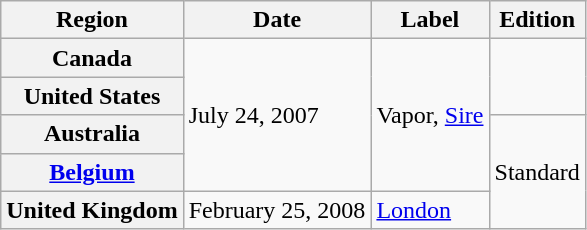<table class="wikitable plainrowheaders">
<tr>
<th scope="col">Region</th>
<th scope="col">Date</th>
<th scope="col">Label</th>
<th scope="col">Edition</th>
</tr>
<tr>
<th scope="row">Canada</th>
<td rowspan="4">July 24, 2007</td>
<td rowspan="4">Vapor, <a href='#'>Sire</a></td>
<td rowspan="2"></td>
</tr>
<tr>
<th scope="row">United States</th>
</tr>
<tr>
<th scope="row">Australia</th>
<td rowspan="3">Standard</td>
</tr>
<tr>
<th scope="row"><a href='#'>Belgium</a></th>
</tr>
<tr>
<th scope="row">United Kingdom</th>
<td>February 25, 2008</td>
<td><a href='#'>London</a></td>
</tr>
</table>
